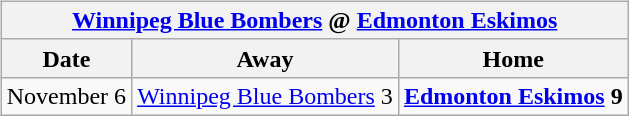<table cellspacing="10">
<tr>
<td valign="top"><br><table class="wikitable">
<tr>
<th colspan="4"><a href='#'>Winnipeg Blue Bombers</a> @ <a href='#'>Edmonton Eskimos</a></th>
</tr>
<tr>
<th>Date</th>
<th>Away</th>
<th>Home</th>
</tr>
<tr>
<td>November 6</td>
<td><a href='#'>Winnipeg Blue Bombers</a> 3</td>
<td><strong><a href='#'>Edmonton Eskimos</a> 9</strong></td>
</tr>
</table>
</td>
</tr>
</table>
